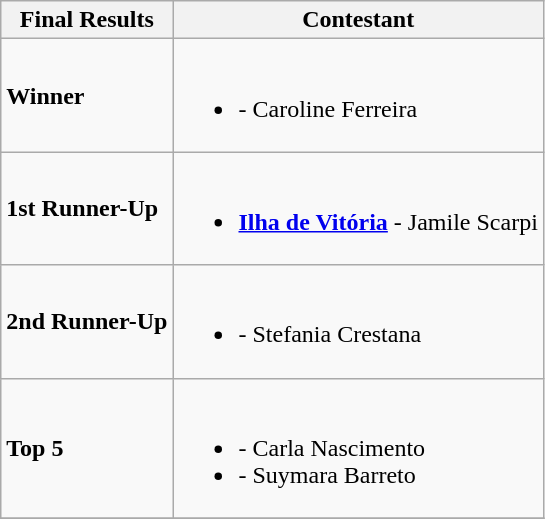<table class="wikitable">
<tr>
<th>Final Results</th>
<th>Contestant</th>
</tr>
<tr>
<td><strong>Winner</strong></td>
<td><br><ul><li><strong></strong> - Caroline Ferreira</li></ul></td>
</tr>
<tr>
<td><strong>1st Runner-Up</strong></td>
<td><br><ul><li><strong> <a href='#'>Ilha de Vitória</a></strong> - Jamile Scarpi</li></ul></td>
</tr>
<tr>
<td><strong>2nd Runner-Up</strong></td>
<td><br><ul><li><strong></strong> - Stefania Crestana</li></ul></td>
</tr>
<tr>
<td><strong>Top 5</strong></td>
<td><br><ul><li><strong></strong> - Carla Nascimento</li><li><strong></strong> - Suymara Barreto</li></ul></td>
</tr>
<tr>
</tr>
</table>
